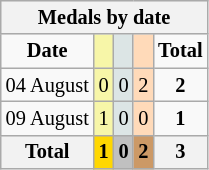<table class="wikitable" style="font-size:85%">
<tr bgcolor="#efefef">
<th colspan=6>Medals by date</th>
</tr>
<tr align=center>
<td><strong>Date</strong></td>
<td bgcolor=#f7f6a8></td>
<td bgcolor=#dce5e5></td>
<td bgcolor=#ffdab9></td>
<td><strong>Total</strong></td>
</tr>
<tr align=center>
<td>04 August</td>
<td style="background:#F7F6A8;">0</td>
<td style="background:#DCE5E5;">0</td>
<td style="background:#FFDAB9;">2</td>
<td><strong>2</strong></td>
</tr>
<tr align=center>
<td>09 August</td>
<td style="background:#F7F6A8;">1</td>
<td style="background:#DCE5E5;">0</td>
<td style="background:#FFDAB9;">0</td>
<td><strong>1</strong></td>
</tr>
<tr align=center>
<th><strong>Total</strong></th>
<th style="background:gold;"><strong>1</strong></th>
<th style="background:silver;"><strong>0</strong></th>
<th style="background:#c96;"><strong>2</strong></th>
<th>3</th>
</tr>
</table>
